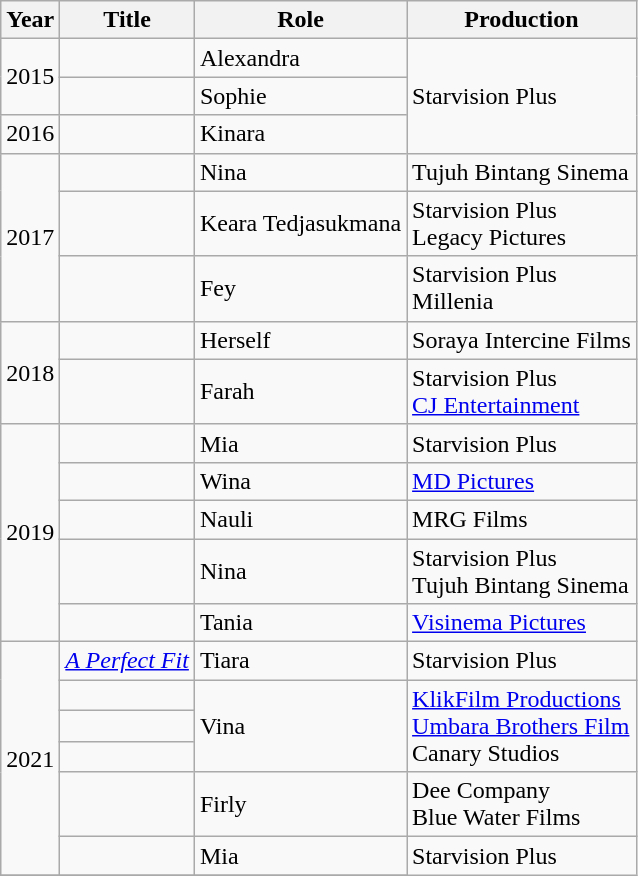<table class="wikitable sortable">
<tr>
<th>Year</th>
<th>Title</th>
<th>Role</th>
<th>Production</th>
</tr>
<tr>
<td rowspan="2">2015</td>
<td><em></em></td>
<td>Alexandra</td>
<td rowspan="3">Starvision Plus</td>
</tr>
<tr>
<td><em></em></td>
<td>Sophie</td>
</tr>
<tr>
<td>2016</td>
<td><em></em></td>
<td>Kinara</td>
</tr>
<tr>
<td rowspan="3">2017</td>
<td><em></em></td>
<td>Nina</td>
<td>Tujuh Bintang Sinema</td>
</tr>
<tr>
<td><em></em></td>
<td>Keara Tedjasukmana</td>
<td>Starvision Plus<br>Legacy Pictures</td>
</tr>
<tr>
<td><em></em></td>
<td>Fey</td>
<td>Starvision Plus<br>Millenia</td>
</tr>
<tr>
<td rowspan="2">2018</td>
<td><em></em></td>
<td>Herself</td>
<td>Soraya Intercine Films</td>
</tr>
<tr>
<td><em></em></td>
<td>Farah</td>
<td>Starvision Plus<br><a href='#'>CJ Entertainment</a></td>
</tr>
<tr>
<td rowspan="5">2019</td>
<td><em></em></td>
<td>Mia</td>
<td>Starvision Plus</td>
</tr>
<tr>
<td><em></em></td>
<td>Wina</td>
<td><a href='#'>MD Pictures</a></td>
</tr>
<tr>
<td><em></em></td>
<td>Nauli</td>
<td>MRG Films</td>
</tr>
<tr>
<td><em></em></td>
<td>Nina</td>
<td>Starvision Plus<br>Tujuh Bintang Sinema</td>
</tr>
<tr>
<td><em></em></td>
<td>Tania</td>
<td><a href='#'>Visinema Pictures</a></td>
</tr>
<tr>
<td rowspan="6">2021</td>
<td><em><a href='#'>A Perfect Fit</a></em></td>
<td>Tiara</td>
<td>Starvision Plus</td>
</tr>
<tr>
<td><em></em></td>
<td rowspan="3">Vina</td>
<td rowspan="3"><a href='#'>KlikFilm Productions</a><br><a href='#'>Umbara Brothers Film</a><br>Canary Studios</td>
</tr>
<tr>
<td><em></em></td>
</tr>
<tr>
<td><em></em></td>
</tr>
<tr>
<td><em></em></td>
<td>Firly</td>
<td>Dee Company<br>Blue Water Films</td>
</tr>
<tr>
<td><em></em></td>
<td>Mia</td>
<td rowspan="3">Starvision Plus</td>
</tr>
<tr>
</tr>
</table>
